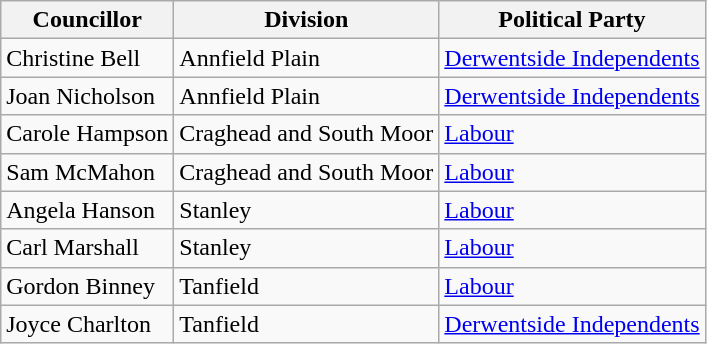<table class="wikitable">
<tr>
<th>Councillor</th>
<th>Division</th>
<th>Political Party</th>
</tr>
<tr>
<td>Christine Bell</td>
<td>Annfield Plain</td>
<td><a href='#'>Derwentside Independents</a></td>
</tr>
<tr>
<td>Joan Nicholson</td>
<td>Annfield Plain</td>
<td><a href='#'>Derwentside Independents</a></td>
</tr>
<tr>
<td>Carole Hampson</td>
<td>Craghead and South Moor</td>
<td><a href='#'>Labour</a></td>
</tr>
<tr>
<td>Sam McMahon</td>
<td>Craghead and South Moor</td>
<td><a href='#'>Labour</a></td>
</tr>
<tr>
<td>Angela Hanson</td>
<td>Stanley</td>
<td><a href='#'>Labour</a></td>
</tr>
<tr>
<td>Carl Marshall</td>
<td>Stanley</td>
<td><a href='#'>Labour</a></td>
</tr>
<tr>
<td>Gordon Binney</td>
<td>Tanfield</td>
<td><a href='#'>Labour</a></td>
</tr>
<tr>
<td>Joyce Charlton</td>
<td>Tanfield</td>
<td><a href='#'>Derwentside Independents</a></td>
</tr>
</table>
